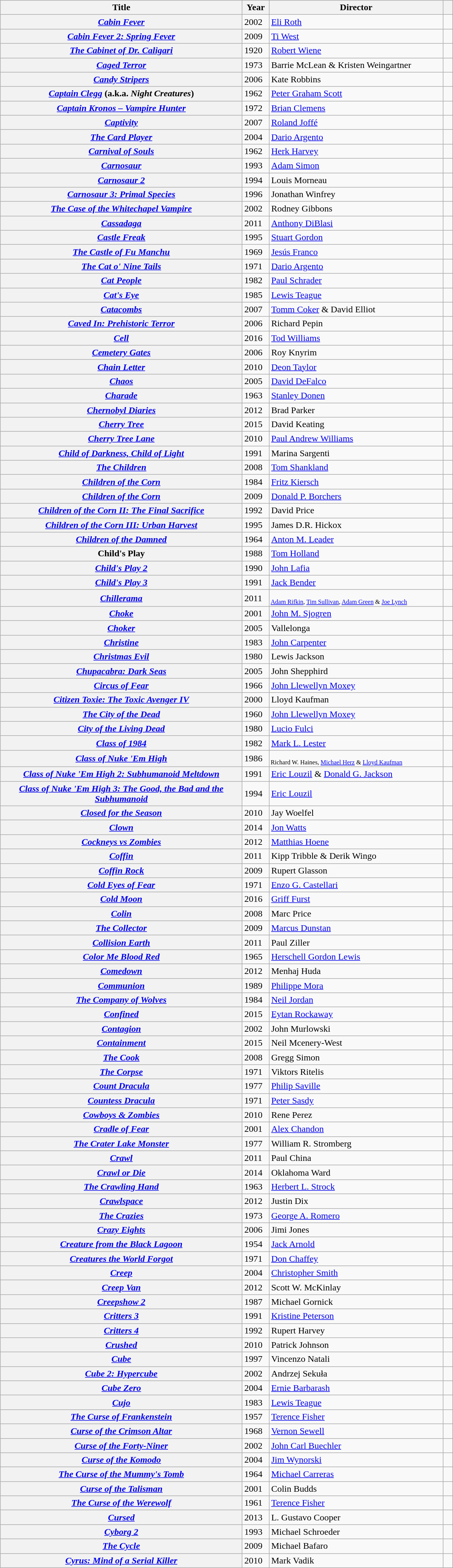<table style="width:800px;" class="wikitable plainrowheaders sortable">
<tr>
<th width="420" scope="col">Title</th>
<th width="40" scope="col">Year</th>
<th width="300" scope="col">Director</th>
<th scope="col"></th>
</tr>
<tr>
<th scope="row"><em><a href='#'>Cabin Fever</a></em></th>
<td>2002</td>
<td><a href='#'>Eli Roth</a></td>
<td></td>
</tr>
<tr>
<th scope="row"><em><a href='#'>Cabin Fever 2: Spring Fever</a></em></th>
<td>2009</td>
<td><a href='#'>Ti West</a></td>
<td></td>
</tr>
<tr>
<th scope="row"><em><a href='#'>The Cabinet of Dr. Caligari</a></em></th>
<td>1920</td>
<td><a href='#'>Robert Wiene</a></td>
<td></td>
</tr>
<tr>
<th scope="row"><em><a href='#'>Caged Terror</a></em></th>
<td>1973</td>
<td>Barrie McLean & Kristen Weingartner</td>
<td></td>
</tr>
<tr>
<th scope="row"><em><a href='#'>Candy Stripers</a></em></th>
<td>2006</td>
<td>Kate Robbins</td>
<td></td>
</tr>
<tr>
<th scope="row"><em><a href='#'>Captain Clegg</a></em> (a.k.a. <em>Night Creatures</em>)</th>
<td>1962</td>
<td><a href='#'>Peter Graham Scott</a></td>
<td></td>
</tr>
<tr>
<th scope="row"><em><a href='#'>Captain Kronos – Vampire Hunter</a></em></th>
<td>1972</td>
<td><a href='#'>Brian Clemens</a></td>
<td></td>
</tr>
<tr>
<th scope="row"><em><a href='#'>Captivity</a></em></th>
<td>2007</td>
<td><a href='#'>Roland Joffé</a></td>
<td align="center"></td>
</tr>
<tr>
<th scope="row"><em><a href='#'>The Card Player</a></em></th>
<td>2004</td>
<td><a href='#'>Dario Argento</a></td>
<td></td>
</tr>
<tr>
<th scope="row"><em><a href='#'>Carnival of Souls</a></em></th>
<td>1962</td>
<td><a href='#'>Herk Harvey</a></td>
<td></td>
</tr>
<tr>
<th scope="row"><em><a href='#'>Carnosaur</a></em></th>
<td>1993</td>
<td><a href='#'>Adam Simon</a></td>
<td align="center"></td>
</tr>
<tr>
<th scope="row"><em><a href='#'>Carnosaur 2</a></em></th>
<td>1994</td>
<td>Louis Morneau</td>
<td align="center"></td>
</tr>
<tr>
<th scope="row"><em><a href='#'>Carnosaur 3: Primal Species</a></em></th>
<td>1996</td>
<td>Jonathan Winfrey</td>
<td align="center"></td>
</tr>
<tr>
<th scope="row"><em><a href='#'>The Case of the Whitechapel Vampire</a></em></th>
<td>2002</td>
<td>Rodney Gibbons</td>
<td></td>
</tr>
<tr>
<th scope="row"><em><a href='#'>Cassadaga</a></em></th>
<td>2011</td>
<td><a href='#'>Anthony DiBlasi</a></td>
<td align="center"></td>
</tr>
<tr>
<th scope="row"><em><a href='#'>Castle Freak</a></em></th>
<td>1995</td>
<td><a href='#'>Stuart Gordon</a></td>
<td></td>
</tr>
<tr>
<th scope="row"><em><a href='#'>The Castle of Fu Manchu</a></em></th>
<td>1969</td>
<td><a href='#'>Jesús Franco</a></td>
<td></td>
</tr>
<tr>
<th scope="row"><em><a href='#'>The Cat o' Nine Tails</a></em></th>
<td>1971</td>
<td><a href='#'>Dario Argento</a></td>
<td></td>
</tr>
<tr>
<th scope="row"><em><a href='#'>Cat People</a></em></th>
<td>1982</td>
<td><a href='#'>Paul Schrader</a></td>
<td align="center"></td>
</tr>
<tr>
<th scope="row"><em><a href='#'>Cat's Eye</a></em></th>
<td>1985</td>
<td><a href='#'>Lewis Teague</a></td>
<td align="center"></td>
</tr>
<tr>
<th scope="row"><em><a href='#'>Catacombs</a></em></th>
<td>2007</td>
<td><a href='#'>Tomm Coker</a> & David Elliot</td>
<td></td>
</tr>
<tr>
<th scope="row"><em><a href='#'>Caved In: Prehistoric Terror</a></em></th>
<td>2006</td>
<td>Richard Pepin</td>
<td></td>
</tr>
<tr>
<th scope="row"><em><a href='#'>Cell</a></em></th>
<td>2016</td>
<td><a href='#'>Tod Williams</a></td>
<td></td>
</tr>
<tr>
<th scope="row"><em><a href='#'>Cemetery Gates</a></em></th>
<td>2006</td>
<td>Roy Knyrim</td>
<td></td>
</tr>
<tr>
<th scope="row"><em><a href='#'>Chain Letter</a></em></th>
<td>2010</td>
<td><a href='#'>Deon Taylor</a></td>
<td></td>
</tr>
<tr>
<th scope="row"><em><a href='#'>Chaos</a></em></th>
<td>2005</td>
<td><a href='#'>David DeFalco</a></td>
<td></td>
</tr>
<tr>
<th scope="row"><em><a href='#'>Charade</a></em></th>
<td>1963</td>
<td><a href='#'>Stanley Donen</a></td>
<td align="center"></td>
</tr>
<tr>
<th scope="row"><em><a href='#'>Chernobyl Diaries</a></em></th>
<td>2012</td>
<td>Brad Parker</td>
<td></td>
</tr>
<tr>
<th scope="row"><em><a href='#'>Cherry Tree</a></em></th>
<td>2015</td>
<td>David Keating</td>
<td align="center"></td>
</tr>
<tr>
<th scope="row"><em><a href='#'>Cherry Tree Lane</a></em></th>
<td>2010</td>
<td><a href='#'>Paul Andrew Williams</a></td>
<td></td>
</tr>
<tr>
<th scope="row"><em><a href='#'>Child of Darkness, Child of Light</a></em></th>
<td>1991</td>
<td>Marina Sargenti</td>
<td></td>
</tr>
<tr>
<th scope="row"><em><a href='#'>The Children</a></em></th>
<td>2008</td>
<td><a href='#'>Tom Shankland</a></td>
<td align="center"></td>
</tr>
<tr>
<th scope="row"><em><a href='#'>Children of the Corn</a></em></th>
<td>1984</td>
<td><a href='#'>Fritz Kiersch</a></td>
<td></td>
</tr>
<tr>
<th scope="row"><em><a href='#'>Children of the Corn</a></em></th>
<td>2009</td>
<td><a href='#'>Donald P. Borchers</a></td>
<td align="center"></td>
</tr>
<tr>
<th scope="row"><em><a href='#'>Children of the Corn II: The Final Sacrifice</a></em></th>
<td>1992</td>
<td>David Price</td>
<td></td>
</tr>
<tr>
<th scope="row"><em><a href='#'>Children of the Corn III: Urban Harvest</a></em></th>
<td>1995</td>
<td>James D.R. Hickox</td>
<td></td>
</tr>
<tr>
<th scope="row"><em><a href='#'>Children of the Damned</a></em></th>
<td>1964</td>
<td><a href='#'>Anton M. Leader</a></td>
<td align="center"></td>
</tr>
<tr>
<th scope="row">Child's Play</th>
<td>1988</td>
<td><a href='#'>Tom Holland</a></td>
<td></td>
</tr>
<tr>
<th scope="row"><em><a href='#'>Child's Play 2</a></em></th>
<td>1990</td>
<td><a href='#'>John Lafia</a></td>
<td align="center"></td>
</tr>
<tr>
<th scope="row"><em><a href='#'>Child's Play 3</a></em></th>
<td>1991</td>
<td><a href='#'>Jack Bender</a></td>
<td align="center"></td>
</tr>
<tr>
<th scope="row"><em><a href='#'>Chillerama</a></em></th>
<td>2011</td>
<th style="background:#F9F9F9;font-size:11px;font-weight:normal;text-align:left;line-height:110%"><br><a href='#'>Adam Rifkin</a>, <a href='#'>Tim Sullivan</a>, <a href='#'>Adam Green</a> & <a href='#'>Joe Lynch</a></th>
<td></td>
</tr>
<tr>
<th scope="row"><em><a href='#'>Choke</a></em></th>
<td>2001</td>
<td><a href='#'>John M. Sjogren</a></td>
<td></td>
</tr>
<tr>
<th scope="row"><em><a href='#'>Choker</a></em></th>
<td>2005</td>
<td>Vallelonga</td>
<td></td>
</tr>
<tr>
<th scope="row"><em><a href='#'>Christine</a></em></th>
<td>1983</td>
<td><a href='#'>John Carpenter</a></td>
<td></td>
</tr>
<tr>
<th scope="row"><em><a href='#'>Christmas Evil</a></em></th>
<td>1980</td>
<td>Lewis Jackson</td>
<td align="center"></td>
</tr>
<tr>
<th scope="row"><em><a href='#'>Chupacabra: Dark Seas</a></em></th>
<td>2005</td>
<td>John Shepphird</td>
<td></td>
</tr>
<tr>
<th scope="row"><em><a href='#'>Circus of Fear</a></em></th>
<td>1966</td>
<td><a href='#'>John Llewellyn Moxey</a></td>
<td></td>
</tr>
<tr>
<th scope="row"><em><a href='#'>Citizen Toxie: The Toxic Avenger IV</a></em></th>
<td>2000</td>
<td>Lloyd Kaufman</td>
<td></td>
</tr>
<tr>
<th scope="row"><em><a href='#'>The City of the Dead</a></em></th>
<td>1960</td>
<td><a href='#'>John Llewellyn Moxey</a></td>
<td></td>
</tr>
<tr>
<th scope="row"><em><a href='#'>City of the Living Dead</a></em></th>
<td>1980</td>
<td><a href='#'>Lucio Fulci</a></td>
<td align="center"></td>
</tr>
<tr>
<th scope="row"><em><a href='#'>Class of 1984</a></em></th>
<td>1982</td>
<td><a href='#'>Mark L. Lester</a></td>
<td align="center"></td>
</tr>
<tr>
<th scope="row"><em><a href='#'>Class of Nuke 'Em High</a></em></th>
<td>1986</td>
<th style="background:#F9F9F9;font-size:11px;font-weight:normal;text-align:left;line-height:110%"><br>Richard W. Haines, <a href='#'>Michael Herz</a> & <a href='#'>Lloyd Kaufman</a></th>
<td align="center"></td>
</tr>
<tr>
<th scope="row"><em><a href='#'>Class of Nuke 'Em High 2: Subhumanoid Meltdown</a></em></th>
<td>1991</td>
<td><a href='#'>Eric Louzil</a> & <a href='#'>Donald G. Jackson</a></td>
<td align="center"></td>
</tr>
<tr>
<th scope="row"><em><a href='#'>Class of Nuke 'Em High 3: The Good, the Bad and the Subhumanoid</a></em></th>
<td>1994</td>
<td><a href='#'>Eric Louzil</a></td>
<td align="center"></td>
</tr>
<tr>
<th scope="row"><em><a href='#'>Closed for the Season</a></em></th>
<td>2010</td>
<td>Jay Woelfel</td>
<td></td>
</tr>
<tr>
<th scope="row"><em><a href='#'>Clown</a></em></th>
<td>2014</td>
<td><a href='#'>Jon Watts</a></td>
<td align="center"></td>
</tr>
<tr>
<th scope="row"><em><a href='#'>Cockneys vs Zombies</a></em></th>
<td>2012</td>
<td><a href='#'>Matthias Hoene</a></td>
<td align="center"></td>
</tr>
<tr>
<th scope="row"><em><a href='#'>Coffin</a></em></th>
<td>2011</td>
<td>Kipp Tribble & Derik Wingo</td>
<td></td>
</tr>
<tr>
<th scope="row"><em><a href='#'>Coffin Rock</a></em></th>
<td>2009</td>
<td>Rupert Glasson</td>
<td></td>
</tr>
<tr>
<th scope="row"><em><a href='#'>Cold Eyes of Fear</a></em></th>
<td>1971</td>
<td><a href='#'>Enzo G. Castellari</a></td>
<td></td>
</tr>
<tr>
<th scope="row"><em><a href='#'>Cold Moon</a></em></th>
<td>2016</td>
<td><a href='#'>Griff Furst</a></td>
<td align="center"></td>
</tr>
<tr>
<th scope="row"><em><a href='#'>Colin</a></em></th>
<td>2008</td>
<td>Marc Price</td>
<td></td>
</tr>
<tr>
<th scope="row"><em><a href='#'>The Collector</a></em></th>
<td>2009</td>
<td><a href='#'>Marcus Dunstan</a></td>
<td align="center"></td>
</tr>
<tr>
<th scope="row"><em><a href='#'>Collision Earth</a></em></th>
<td>2011</td>
<td>Paul Ziller</td>
<td></td>
</tr>
<tr>
<th scope="row"><em><a href='#'>Color Me Blood Red</a></em></th>
<td>1965</td>
<td><a href='#'>Herschell Gordon Lewis</a></td>
<td></td>
</tr>
<tr>
<th scope="row"><em><a href='#'>Comedown</a></em></th>
<td>2012</td>
<td>Menhaj Huda</td>
<td></td>
</tr>
<tr>
<th scope="row"><em><a href='#'>Communion</a></em></th>
<td>1989</td>
<td><a href='#'>Philippe Mora</a></td>
<td></td>
</tr>
<tr>
<th scope="row"><em><a href='#'>The Company of Wolves</a></em></th>
<td>1984</td>
<td><a href='#'>Neil Jordan</a></td>
<td></td>
</tr>
<tr>
<th scope="row"><em><a href='#'>Confined</a></em></th>
<td>2015</td>
<td><a href='#'>Eytan Rockaway</a></td>
<td align="center"></td>
</tr>
<tr>
<th scope="row"><em><a href='#'>Contagion</a></em></th>
<td>2002</td>
<td>John Murlowski</td>
<td></td>
</tr>
<tr>
<th scope="row"><em><a href='#'>Containment</a></em></th>
<td>2015</td>
<td>Neil Mcenery-West</td>
<td align="center"></td>
</tr>
<tr>
<th scope="row"><em><a href='#'>The Cook</a></em></th>
<td>2008</td>
<td>Gregg Simon</td>
<td></td>
</tr>
<tr>
<th scope="row"><em><a href='#'>The Corpse</a></em></th>
<td>1971</td>
<td>Viktors Ritelis</td>
<td align="center"></td>
</tr>
<tr>
<th scope="row"><em><a href='#'>Count Dracula</a></em></th>
<td>1977</td>
<td><a href='#'>Philip Saville</a></td>
<td align="center"></td>
</tr>
<tr>
<th scope="row"><em><a href='#'>Countess Dracula</a></em></th>
<td>1971</td>
<td><a href='#'>Peter Sasdy</a></td>
<td></td>
</tr>
<tr>
<th scope="row"><em><a href='#'>Cowboys & Zombies</a></em></th>
<td>2010</td>
<td>Rene Perez</td>
<td align="center"></td>
</tr>
<tr>
<th scope="row"><em><a href='#'>Cradle of Fear</a></em></th>
<td>2001</td>
<td><a href='#'>Alex Chandon</a></td>
<td align="center"></td>
</tr>
<tr>
<th scope="row"><em><a href='#'>The Crater Lake Monster</a></em></th>
<td>1977</td>
<td>William R. Stromberg</td>
<td></td>
</tr>
<tr>
<th scope="row"><em><a href='#'>Crawl</a></em></th>
<td>2011</td>
<td>Paul China</td>
<td align="center"></td>
</tr>
<tr>
<th scope="row"><em><a href='#'>Crawl or Die</a></em></th>
<td>2014</td>
<td>Oklahoma Ward</td>
<td></td>
</tr>
<tr>
<th scope="row"><em><a href='#'>The Crawling Hand</a></em></th>
<td>1963</td>
<td><a href='#'>Herbert L. Strock</a></td>
<td></td>
</tr>
<tr>
<th scope="row"><em><a href='#'>Crawlspace</a></em></th>
<td>2012</td>
<td>Justin Dix</td>
<td></td>
</tr>
<tr>
<th scope="row"><em><a href='#'>The Crazies</a></em></th>
<td>1973</td>
<td><a href='#'>George A. Romero</a></td>
<td align="center"></td>
</tr>
<tr>
<th scope="row"><em><a href='#'>Crazy Eights</a></em></th>
<td>2006</td>
<td>Jimi Jones</td>
<td></td>
</tr>
<tr>
<th scope="row"><em><a href='#'>Creature from the Black Lagoon</a></em></th>
<td>1954</td>
<td><a href='#'>Jack Arnold</a></td>
<td align="center"></td>
</tr>
<tr>
<th scope="row"><em><a href='#'>Creatures the World Forgot</a></em></th>
<td>1971</td>
<td><a href='#'>Don Chaffey</a></td>
<td align="center"></td>
</tr>
<tr>
<th scope="row"><em><a href='#'>Creep</a></em></th>
<td>2004</td>
<td><a href='#'>Christopher Smith</a></td>
<td align="center"></td>
</tr>
<tr>
<th scope="row"><em><a href='#'>Creep Van</a></em></th>
<td>2012</td>
<td>Scott W. McKinlay</td>
<td></td>
</tr>
<tr>
<th scope="row"><em><a href='#'>Creepshow 2</a></em></th>
<td>1987</td>
<td>Michael Gornick</td>
<td></td>
</tr>
<tr>
<th scope="row"><em><a href='#'>Critters 3</a></em></th>
<td>1991</td>
<td><a href='#'>Kristine Peterson</a></td>
<td></td>
</tr>
<tr>
<th scope="row"><em><a href='#'>Critters 4</a></em></th>
<td>1992</td>
<td>Rupert Harvey</td>
<td></td>
</tr>
<tr>
<th scope="row"><em><a href='#'>Crushed</a></em></th>
<td>2010</td>
<td>Patrick Johnson</td>
<td></td>
</tr>
<tr>
<th scope="row"><em><a href='#'>Cube</a></em></th>
<td>1997</td>
<td>Vincenzo Natali</td>
<td></td>
</tr>
<tr>
<th scope="row"><em><a href='#'>Cube 2: Hypercube</a></em></th>
<td>2002</td>
<td>Andrzej Sekuła</td>
<td></td>
</tr>
<tr>
<th scope="row"><em><a href='#'>Cube Zero</a></em></th>
<td>2004</td>
<td><a href='#'>Ernie Barbarash</a></td>
<td></td>
</tr>
<tr>
<th scope="row"><em><a href='#'>Cujo</a></em></th>
<td>1983</td>
<td><a href='#'>Lewis Teague</a></td>
<td></td>
</tr>
<tr>
<th scope="row"><em><a href='#'>The Curse of Frankenstein</a></em></th>
<td>1957</td>
<td><a href='#'>Terence Fisher</a></td>
<td align="center"></td>
</tr>
<tr>
<th scope="row"><em><a href='#'>Curse of the Crimson Altar</a></em></th>
<td>1968</td>
<td><a href='#'>Vernon Sewell</a></td>
<td align="center"></td>
</tr>
<tr>
<th scope="row"><em><a href='#'>Curse of the Forty-Niner</a></em></th>
<td>2002</td>
<td><a href='#'>John Carl Buechler</a></td>
<td></td>
</tr>
<tr>
<th scope="row"><em><a href='#'>Curse of the Komodo</a></em></th>
<td>2004</td>
<td><a href='#'>Jim Wynorski</a></td>
<td></td>
</tr>
<tr>
<th scope="row"><em><a href='#'>The Curse of the Mummy's Tomb</a></em></th>
<td>1964</td>
<td><a href='#'>Michael Carreras</a></td>
<td></td>
</tr>
<tr>
<th scope="row"><em><a href='#'>Curse of the Talisman</a></em></th>
<td>2001</td>
<td>Colin Budds</td>
<td></td>
</tr>
<tr>
<th scope="row"><em><a href='#'>The Curse of the Werewolf</a></em></th>
<td>1961</td>
<td><a href='#'>Terence Fisher</a></td>
<td></td>
</tr>
<tr>
<th scope="row"><em><a href='#'>Cursed</a></em></th>
<td>2013</td>
<td>L. Gustavo Cooper</td>
<td></td>
</tr>
<tr>
<th scope="row"><em><a href='#'>Cyborg 2</a></em></th>
<td>1993</td>
<td>Michael Schroeder</td>
<td></td>
</tr>
<tr>
<th scope="row"><em><a href='#'>The Cycle</a></em></th>
<td>2009</td>
<td>Michael Bafaro</td>
<td></td>
</tr>
<tr>
<th scope="row"><em><a href='#'>Cyrus: Mind of a Serial Killer</a></em></th>
<td>2010</td>
<td>Mark Vadik</td>
<td></td>
</tr>
</table>
